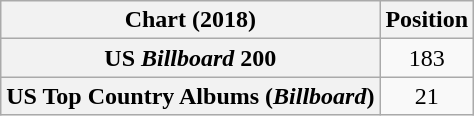<table class="wikitable sortable plainrowheaders" style="text-align:center">
<tr>
<th scope="col">Chart (2018)</th>
<th scope="col">Position</th>
</tr>
<tr>
<th scope="row">US <em>Billboard</em> 200</th>
<td>183</td>
</tr>
<tr>
<th scope="row">US Top Country Albums (<em>Billboard</em>)</th>
<td>21</td>
</tr>
</table>
